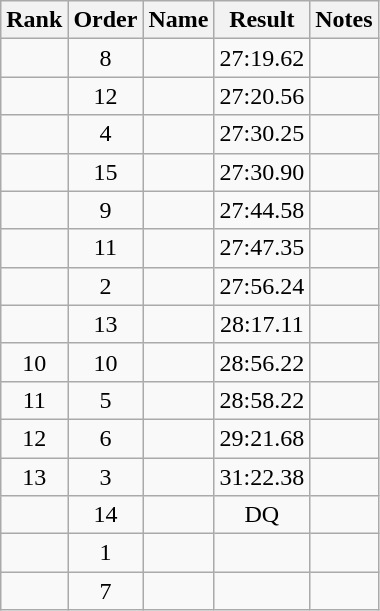<table class="wikitable sortable" style="text-align:center">
<tr>
<th>Rank</th>
<th>Order</th>
<th>Name</th>
<th>Result</th>
<th>Notes</th>
</tr>
<tr>
<td></td>
<td>8</td>
<td align="left"></td>
<td>27:19.62</td>
<td><strong></strong></td>
</tr>
<tr>
<td></td>
<td>12</td>
<td align="left"></td>
<td>27:20.56</td>
<td></td>
</tr>
<tr>
<td></td>
<td>4</td>
<td align="left"></td>
<td>27:30.25</td>
<td></td>
</tr>
<tr>
<td></td>
<td>15</td>
<td align="left"></td>
<td>27:30.90</td>
<td></td>
</tr>
<tr>
<td></td>
<td>9</td>
<td align="left"></td>
<td>27:44.58</td>
<td></td>
</tr>
<tr>
<td></td>
<td>11</td>
<td align="left"></td>
<td>27:47.35</td>
<td></td>
</tr>
<tr>
<td></td>
<td>2</td>
<td align="left"></td>
<td>27:56.24</td>
<td></td>
</tr>
<tr>
<td></td>
<td>13</td>
<td align="left"></td>
<td>28:17.11</td>
<td></td>
</tr>
<tr>
<td>10</td>
<td>10</td>
<td align="left"></td>
<td>28:56.22</td>
<td></td>
</tr>
<tr>
<td>11</td>
<td>5</td>
<td align="left"></td>
<td>28:58.22</td>
<td></td>
</tr>
<tr>
<td>12</td>
<td>6</td>
<td align="left"></td>
<td>29:21.68</td>
<td></td>
</tr>
<tr>
<td>13</td>
<td>3</td>
<td align="left"></td>
<td>31:22.38</td>
<td></td>
</tr>
<tr>
<td></td>
<td>14</td>
<td align="left"></td>
<td>DQ</td>
<td></td>
</tr>
<tr>
<td></td>
<td>1</td>
<td align="left"></td>
<td></td>
<td></td>
</tr>
<tr>
<td></td>
<td>7</td>
<td align="left"></td>
<td></td>
<td></td>
</tr>
</table>
